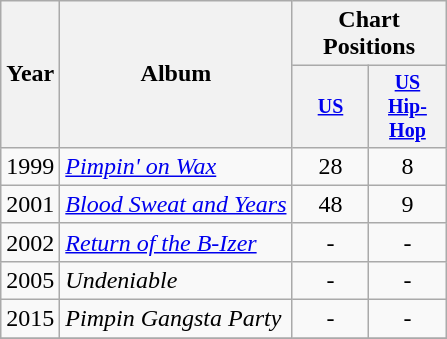<table class="wikitable" style="text-align:center;">
<tr>
<th rowspan="2">Year</th>
<th rowspan="2">Album</th>
<th colspan="3">Chart Positions</th>
</tr>
<tr style="font-size:smaller;">
<th width="45"><a href='#'>US</a></th>
<th width="45"><a href='#'>US Hip-Hop</a></th>
</tr>
<tr>
<td>1999</td>
<td align="left"><em><a href='#'>Pimpin' on Wax</a></em></td>
<td>28</td>
<td>8</td>
</tr>
<tr>
<td>2001</td>
<td align="left"><em><a href='#'>Blood Sweat and Years</a></em></td>
<td>48</td>
<td>9</td>
</tr>
<tr>
<td>2002</td>
<td align="left"><em><a href='#'>Return of the B-Izer</a></em></td>
<td>-</td>
<td>-</td>
</tr>
<tr>
<td>2005</td>
<td align="left"><em>Undeniable</em></td>
<td>-</td>
<td>-</td>
</tr>
<tr>
<td>2015</td>
<td align="left"><em>Pimpin Gangsta Party</em></td>
<td>-</td>
<td>-</td>
</tr>
<tr>
</tr>
</table>
